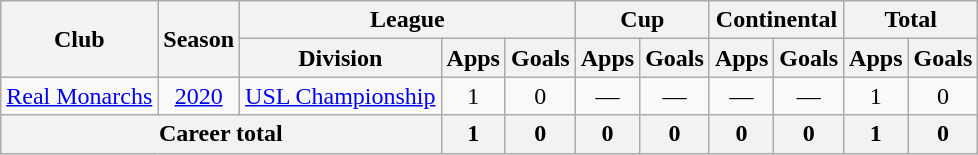<table class=wikitable style=text-align:center>
<tr>
<th rowspan=2>Club</th>
<th rowspan=2>Season</th>
<th colspan=3>League</th>
<th colspan=2>Cup</th>
<th colspan=2>Continental</th>
<th colspan=2>Total</th>
</tr>
<tr>
<th>Division</th>
<th>Apps</th>
<th>Goals</th>
<th>Apps</th>
<th>Goals</th>
<th>Apps</th>
<th>Goals</th>
<th>Apps</th>
<th>Goals</th>
</tr>
<tr>
<td rowspan=1><a href='#'>Real Monarchs</a></td>
<td><a href='#'>2020</a></td>
<td><a href='#'>USL Championship</a></td>
<td>1</td>
<td>0</td>
<td>—</td>
<td>—</td>
<td>—</td>
<td>—</td>
<td>1</td>
<td>0</td>
</tr>
<tr>
<th colspan=3>Career total</th>
<th>1</th>
<th>0</th>
<th>0</th>
<th>0</th>
<th>0</th>
<th>0</th>
<th>1</th>
<th>0</th>
</tr>
</table>
